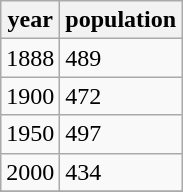<table class="wikitable">
<tr>
<th>year</th>
<th>population</th>
</tr>
<tr>
<td>1888</td>
<td>489</td>
</tr>
<tr>
<td>1900</td>
<td>472</td>
</tr>
<tr>
<td>1950</td>
<td>497</td>
</tr>
<tr>
<td>2000</td>
<td>434</td>
</tr>
<tr>
</tr>
</table>
